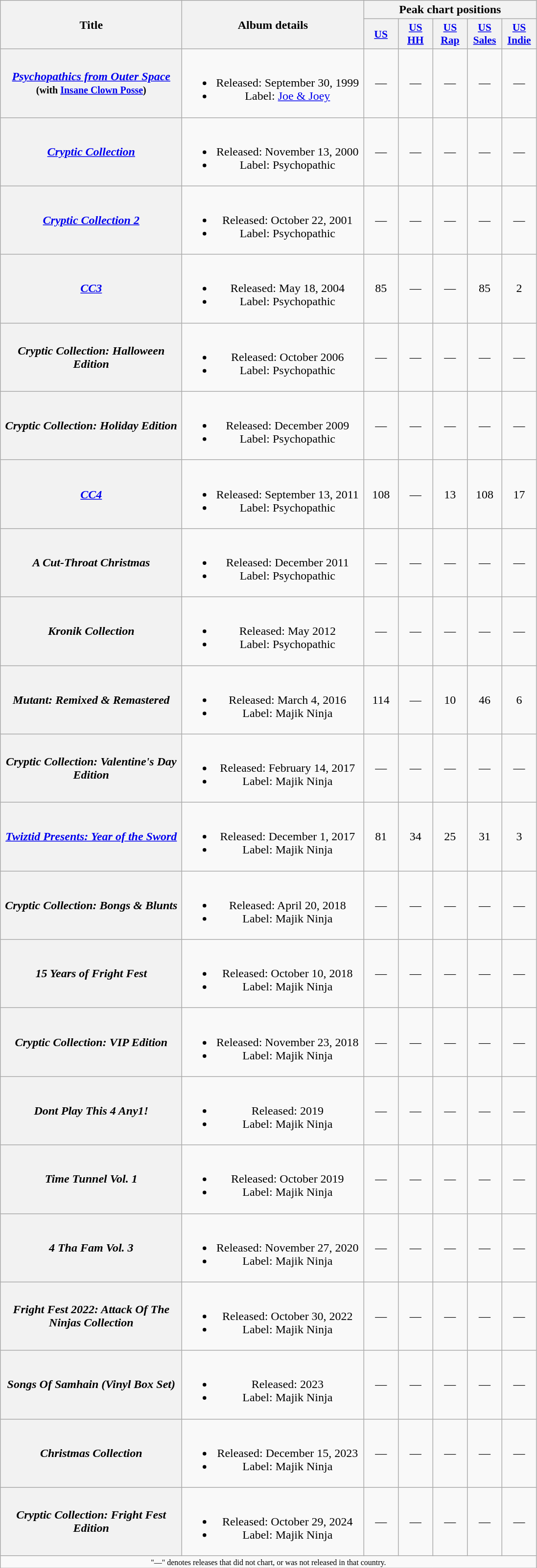<table class="wikitable plainrowheaders" style="text-align:center;">
<tr>
<th rowspan="2" scope="col" style="width:15em;">Title</th>
<th rowspan="2" scope="col" style="width:15em;">Album details</th>
<th colspan="5" scope="col">Peak chart positions</th>
</tr>
<tr>
<th scope="col" style="width:2.8em;font-size:90%;"><a href='#'>US</a><br></th>
<th scope="col" style="width:2.8em;font-size:90%;"><a href='#'>US HH</a><br></th>
<th scope="col" style="width:2.8em;font-size:90%;"><a href='#'>US Rap</a><br></th>
<th scope="col" style="width:2.8em;font-size:90%;"><a href='#'>US Sales</a><br></th>
<th scope="col" style="width:2.8em;font-size:90%;"><a href='#'>US Indie</a><br></th>
</tr>
<tr>
<th scope="row"><em><a href='#'>Psychopathics from Outer Space</a></em><br><small>(with <a href='#'>Insane Clown Posse</a>)</small></th>
<td><br><ul><li>Released: September 30, 1999</li><li>Label: <a href='#'>Joe & Joey</a></li></ul></td>
<td>—</td>
<td>—</td>
<td>—</td>
<td>—</td>
<td>—</td>
</tr>
<tr>
<th scope="row"><em><a href='#'>Cryptic Collection</a></em></th>
<td><br><ul><li>Released: November 13, 2000</li><li>Label: Psychopathic</li></ul></td>
<td>—</td>
<td>—</td>
<td>—</td>
<td>—</td>
<td>—</td>
</tr>
<tr>
<th scope="row"><em><a href='#'>Cryptic Collection 2</a></em></th>
<td><br><ul><li>Released: October 22, 2001</li><li>Label: Psychopathic</li></ul></td>
<td>—</td>
<td>—</td>
<td>—</td>
<td>—</td>
<td>—</td>
</tr>
<tr>
<th scope="row"><em><a href='#'>CC3</a></em></th>
<td><br><ul><li>Released: May 18, 2004</li><li>Label: Psychopathic</li></ul></td>
<td>85</td>
<td>—</td>
<td>—</td>
<td>85</td>
<td>2</td>
</tr>
<tr>
<th scope="row"><em>Cryptic Collection: Halloween Edition</em></th>
<td><br><ul><li>Released: October 2006</li><li>Label: Psychopathic</li></ul></td>
<td>—</td>
<td>—</td>
<td>—</td>
<td>—</td>
<td>—</td>
</tr>
<tr>
<th scope="row"><em>Cryptic Collection: Holiday Edition</em></th>
<td><br><ul><li>Released: December 2009</li><li>Label: Psychopathic</li></ul></td>
<td>—</td>
<td>—</td>
<td>—</td>
<td>—</td>
<td>—</td>
</tr>
<tr>
<th scope="row"><em><a href='#'>CC4</a></em></th>
<td><br><ul><li>Released: September 13, 2011</li><li>Label: Psychopathic</li></ul></td>
<td>108</td>
<td>—</td>
<td>13</td>
<td>108</td>
<td>17</td>
</tr>
<tr>
<th scope="row"><em>A Cut-Throat Christmas</em></th>
<td><br><ul><li>Released: December 2011</li><li>Label: Psychopathic</li></ul></td>
<td>—</td>
<td>—</td>
<td>—</td>
<td>—</td>
<td>—</td>
</tr>
<tr>
<th scope="row"><em>Kronik Collection</em></th>
<td><br><ul><li>Released: May 2012</li><li>Label: Psychopathic</li></ul></td>
<td>—</td>
<td>—</td>
<td>—</td>
<td>—</td>
<td>—</td>
</tr>
<tr>
<th scope="row"><em>Mutant: Remixed & Remastered</em></th>
<td><br><ul><li>Released: March 4, 2016</li><li>Label: Majik Ninja</li></ul></td>
<td>114</td>
<td>—</td>
<td>10</td>
<td>46</td>
<td>6</td>
</tr>
<tr>
<th scope="row"><em>Cryptic Collection: Valentine's Day Edition</em></th>
<td><br><ul><li>Released: February 14, 2017</li><li>Label: Majik Ninja</li></ul></td>
<td>—</td>
<td>—</td>
<td>—</td>
<td>—</td>
<td>—</td>
</tr>
<tr>
<th scope="row"><em><a href='#'>Twiztid Presents: Year of the Sword</a></em></th>
<td><br><ul><li>Released: December 1, 2017</li><li>Label: Majik Ninja</li></ul></td>
<td>81</td>
<td>34</td>
<td>25</td>
<td>31</td>
<td>3</td>
</tr>
<tr>
<th scope="row"><em>Cryptic Collection: Bongs & Blunts</em></th>
<td><br><ul><li>Released: April 20, 2018</li><li>Label: Majik Ninja</li></ul></td>
<td>—</td>
<td>—</td>
<td>—</td>
<td>—</td>
<td>—</td>
</tr>
<tr>
<th scope="row"><em>15 Years of Fright Fest</em></th>
<td><br><ul><li>Released: October 10, 2018</li><li>Label: Majik Ninja</li></ul></td>
<td>—</td>
<td>—</td>
<td>—</td>
<td>—</td>
<td>—</td>
</tr>
<tr>
<th scope="row"><em>Cryptic Collection: VIP Edition</em></th>
<td><br><ul><li>Released: November 23, 2018</li><li>Label: Majik Ninja</li></ul></td>
<td>—</td>
<td>—</td>
<td>—</td>
<td>—</td>
<td>—</td>
</tr>
<tr>
<th scope="row"><em>Dont Play This 4 Any1!</em></th>
<td><br><ul><li>Released: 2019</li><li>Label: Majik Ninja</li></ul></td>
<td>—</td>
<td>—</td>
<td>—</td>
<td>—</td>
<td>—</td>
</tr>
<tr>
<th scope="row"><em>Time Tunnel Vol. 1</em></th>
<td><br><ul><li>Released: October 2019</li><li>Label: Majik Ninja</li></ul></td>
<td>—</td>
<td>—</td>
<td>—</td>
<td>—</td>
<td>—</td>
</tr>
<tr>
<th scope="row"><em>4 Tha Fam Vol. 3</em></th>
<td><br><ul><li>Released: November 27, 2020</li><li>Label: Majik Ninja</li></ul></td>
<td>—</td>
<td>—</td>
<td>—</td>
<td>—</td>
<td>—</td>
</tr>
<tr>
<th scope="row"><em>Fright Fest 2022: Attack Of The Ninjas Collection</em></th>
<td><br><ul><li>Released: October 30, 2022</li><li>Label: Majik Ninja</li></ul></td>
<td>—</td>
<td>—</td>
<td>—</td>
<td>—</td>
<td>—</td>
</tr>
<tr>
<th scope="row"><em>Songs Of Samhain (Vinyl Box Set)</em></th>
<td><br><ul><li>Released: 2023</li><li>Label: Majik Ninja</li></ul></td>
<td>—</td>
<td>—</td>
<td>—</td>
<td>—</td>
<td>—</td>
</tr>
<tr>
<th scope="row"><em>Christmas Collection</em></th>
<td><br><ul><li>Released: December 15, 2023</li><li>Label: Majik Ninja</li></ul></td>
<td>—</td>
<td>—</td>
<td>—</td>
<td>—</td>
<td>—</td>
</tr>
<tr>
<th scope="row"><em>Cryptic Collection: Fright Fest Edition</em></th>
<td><br><ul><li>Released: October 29, 2024</li><li>Label: Majik Ninja</li></ul></td>
<td>—</td>
<td>—</td>
<td>—</td>
<td>—</td>
<td>—</td>
</tr>
<tr>
<td colspan="7" style="text-align:center; font-size:8pt;">"—" denotes releases that did not chart, or was not released in that country.</td>
</tr>
</table>
